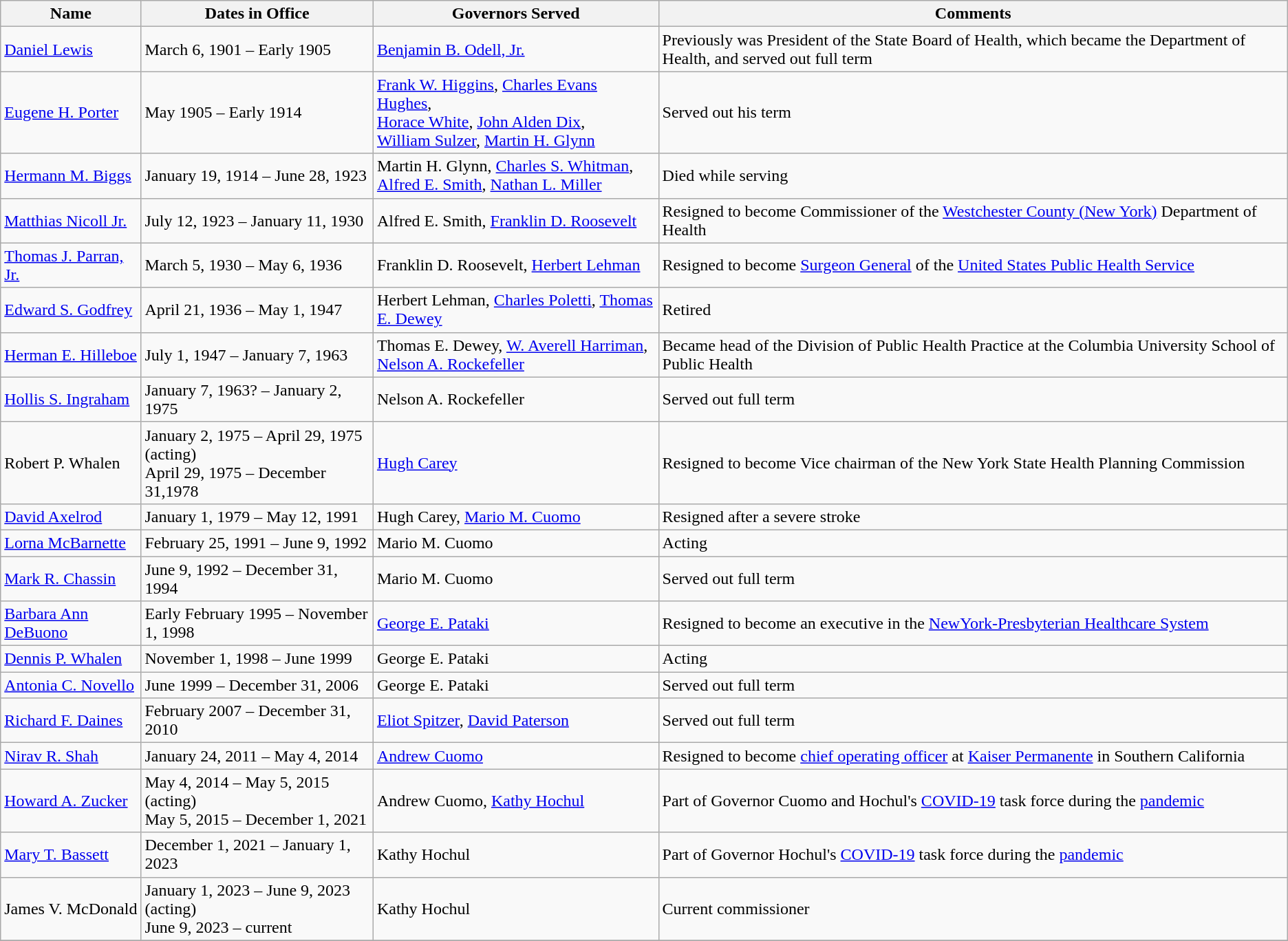<table class="wikitable collapsible">
<tr>
<th>Name</th>
<th>Dates in Office</th>
<th>Governors Served</th>
<th>Comments</th>
</tr>
<tr>
<td><a href='#'>Daniel Lewis</a></td>
<td>March 6, 1901 – Early 1905</td>
<td><a href='#'>Benjamin B. Odell, Jr.</a></td>
<td>Previously was President of the State Board of Health, which became the Department of Health, and served out full term</td>
</tr>
<tr>
<td><a href='#'>Eugene H. Porter</a></td>
<td>May 1905 – Early 1914</td>
<td><a href='#'>Frank W. Higgins</a>, <a href='#'>Charles Evans Hughes</a>,<br> <a href='#'>Horace White</a>, <a href='#'>John Alden Dix</a>,<br><a href='#'>William Sulzer</a>, <a href='#'>Martin H. Glynn</a></td>
<td>Served out his term</td>
</tr>
<tr>
<td><a href='#'>Hermann M. Biggs</a></td>
<td>January 19, 1914 – June 28, 1923</td>
<td>Martin H. Glynn, <a href='#'>Charles S. Whitman</a>,<br><a href='#'>Alfred E. Smith</a>, <a href='#'>Nathan L. Miller</a></td>
<td>Died while serving</td>
</tr>
<tr>
<td><a href='#'>Matthias Nicoll Jr.</a></td>
<td>July 12, 1923 – January 11, 1930</td>
<td>Alfred E. Smith, <a href='#'>Franklin D. Roosevelt</a></td>
<td>Resigned to become Commissioner of the <a href='#'>Westchester County (New York)</a> Department of Health</td>
</tr>
<tr>
<td><a href='#'>Thomas J. Parran, Jr.</a></td>
<td>March 5, 1930 – May 6, 1936</td>
<td>Franklin D. Roosevelt, <a href='#'>Herbert Lehman</a></td>
<td>Resigned to become <a href='#'>Surgeon General</a> of the <a href='#'>United States Public Health Service</a></td>
</tr>
<tr>
<td><a href='#'>Edward S. Godfrey</a></td>
<td>April 21, 1936 – May 1, 1947</td>
<td>Herbert Lehman, <a href='#'>Charles Poletti</a>, <a href='#'>Thomas E. Dewey</a></td>
<td>Retired</td>
</tr>
<tr>
<td><a href='#'>Herman E. Hilleboe</a></td>
<td>July 1, 1947 – January 7, 1963</td>
<td>Thomas E. Dewey, <a href='#'>W. Averell Harriman</a>,<br><a href='#'>Nelson A. Rockefeller</a></td>
<td>Became head of the Division of Public Health Practice at the Columbia University School of Public Health</td>
</tr>
<tr>
<td><a href='#'>Hollis S. Ingraham</a></td>
<td>January 7, 1963? – January 2, 1975</td>
<td>Nelson A. Rockefeller</td>
<td>Served out full term</td>
</tr>
<tr>
<td>Robert P. Whalen</td>
<td>January 2, 1975 – April 29, 1975 (acting)<br>April 29, 1975 – December 31,1978</td>
<td><a href='#'>Hugh Carey</a></td>
<td>Resigned to become Vice chairman of the New York State Health Planning Commission</td>
</tr>
<tr>
<td><a href='#'>David Axelrod</a></td>
<td>January 1, 1979 – May 12, 1991</td>
<td>Hugh Carey, <a href='#'>Mario M. Cuomo</a></td>
<td>Resigned after a severe stroke</td>
</tr>
<tr>
<td><a href='#'>Lorna McBarnette</a></td>
<td>February 25, 1991 – June 9, 1992</td>
<td>Mario M. Cuomo</td>
<td>Acting</td>
</tr>
<tr>
<td><a href='#'>Mark R. Chassin</a></td>
<td>June 9, 1992 – December 31, 1994</td>
<td>Mario M. Cuomo</td>
<td>Served out full term</td>
</tr>
<tr>
<td><a href='#'>Barbara Ann DeBuono</a></td>
<td>Early February 1995 – November 1, 1998</td>
<td><a href='#'>George E. Pataki</a></td>
<td>Resigned to become an executive in the <a href='#'>NewYork-Presbyterian Healthcare System</a></td>
</tr>
<tr>
<td><a href='#'>Dennis P. Whalen</a></td>
<td>November 1, 1998 – June 1999</td>
<td>George E. Pataki</td>
<td>Acting</td>
</tr>
<tr>
<td><a href='#'>Antonia C. Novello</a></td>
<td>June 1999 – December 31, 2006</td>
<td>George E. Pataki</td>
<td>Served out full term</td>
</tr>
<tr>
<td><a href='#'>Richard F. Daines</a></td>
<td>February 2007 – December 31, 2010</td>
<td><a href='#'>Eliot Spitzer</a>, <a href='#'>David Paterson</a></td>
<td>Served out full term</td>
</tr>
<tr>
<td><a href='#'>Nirav R. Shah</a></td>
<td>January 24, 2011 – May 4, 2014</td>
<td><a href='#'>Andrew Cuomo</a></td>
<td>Resigned to become <a href='#'>chief operating officer</a> at <a href='#'>Kaiser Permanente</a> in Southern California</td>
</tr>
<tr>
<td><a href='#'>Howard A. Zucker</a></td>
<td>May 4, 2014 – May 5, 2015 (acting)<br>May 5, 2015 – December 1, 2021</td>
<td>Andrew Cuomo, <a href='#'>Kathy Hochul</a></td>
<td>Part of Governor Cuomo and Hochul's <a href='#'>COVID-19</a> task force during the <a href='#'>pandemic</a></td>
</tr>
<tr>
<td><a href='#'>Mary T. Bassett</a></td>
<td>December 1, 2021 – January 1, 2023</td>
<td>Kathy Hochul</td>
<td>Part of Governor Hochul's <a href='#'>COVID-19</a> task force during the <a href='#'>pandemic</a></td>
</tr>
<tr>
<td>James V. McDonald</td>
<td>January 1, 2023 – June 9, 2023 (acting)<br>June 9, 2023 – current</td>
<td>Kathy Hochul</td>
<td>Current commissioner</td>
</tr>
<tr>
</tr>
</table>
